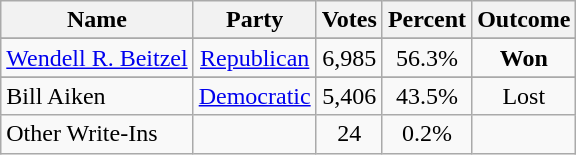<table class=wikitable style="text-align:center">
<tr>
<th>Name</th>
<th>Party</th>
<th>Votes</th>
<th>Percent</th>
<th>Outcome</th>
</tr>
<tr>
</tr>
<tr>
<td align=left><a href='#'>Wendell R. Beitzel</a></td>
<td><a href='#'>Republican</a></td>
<td>6,985</td>
<td>56.3%</td>
<td><strong>Won</strong></td>
</tr>
<tr>
</tr>
<tr>
<td align=left>Bill Aiken</td>
<td><a href='#'>Democratic</a></td>
<td>5,406</td>
<td>43.5%</td>
<td>Lost</td>
</tr>
<tr>
<td align=left>Other Write-Ins</td>
<td></td>
<td>24</td>
<td>0.2%</td>
<td></td>
</tr>
</table>
